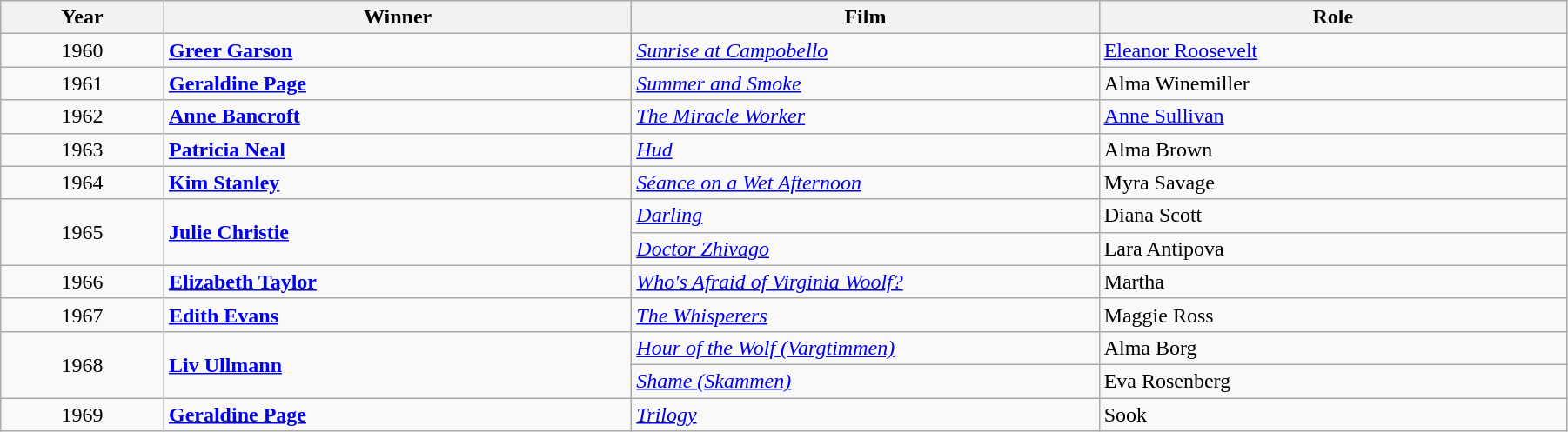<table class="wikitable" width="95%" cellpadding="5">
<tr>
<th width="100"><strong>Year</strong></th>
<th width="300"><strong>Winner</strong></th>
<th width="300"><strong>Film</strong></th>
<th width="300"><strong>Role</strong></th>
</tr>
<tr>
<td style="text-align:center;">1960</td>
<td><strong><a href='#'>Greer Garson</a></strong></td>
<td><em><a href='#'>Sunrise at Campobello</a></em></td>
<td><a href='#'>Eleanor Roosevelt</a></td>
</tr>
<tr>
<td style="text-align:center;">1961</td>
<td><strong><a href='#'>Geraldine Page</a></strong></td>
<td><em><a href='#'>Summer and Smoke</a></em></td>
<td>Alma Winemiller</td>
</tr>
<tr>
<td style="text-align:center;">1962</td>
<td><strong><a href='#'>Anne Bancroft</a></strong></td>
<td><em><a href='#'>The Miracle Worker</a></em></td>
<td><a href='#'>Anne Sullivan</a></td>
</tr>
<tr>
<td style="text-align:center;">1963</td>
<td><strong><a href='#'>Patricia Neal</a></strong></td>
<td><em><a href='#'>Hud</a></em></td>
<td>Alma Brown</td>
</tr>
<tr>
<td style="text-align:center;">1964</td>
<td><strong><a href='#'>Kim Stanley</a></strong></td>
<td><em><a href='#'>Séance on a Wet Afternoon</a></em></td>
<td>Myra Savage</td>
</tr>
<tr>
<td rowspan="2" style="text-align:center;">1965</td>
<td rowspan="2"><strong><a href='#'>Julie Christie</a></strong></td>
<td><em><a href='#'>Darling</a></em></td>
<td>Diana Scott</td>
</tr>
<tr>
<td><em><a href='#'>Doctor Zhivago</a></em></td>
<td>Lara Antipova</td>
</tr>
<tr>
<td style="text-align:center;">1966</td>
<td><strong><a href='#'>Elizabeth Taylor</a></strong></td>
<td><em><a href='#'>Who's Afraid of Virginia Woolf?</a></em></td>
<td>Martha</td>
</tr>
<tr>
<td style="text-align:center;">1967</td>
<td><strong><a href='#'>Edith Evans</a></strong></td>
<td><em><a href='#'>The Whisperers</a></em></td>
<td>Maggie Ross</td>
</tr>
<tr>
<td rowspan="2" style="text-align:center;">1968</td>
<td rowspan="2"><strong><a href='#'>Liv Ullmann</a></strong></td>
<td><em><a href='#'>Hour of the Wolf (Vargtimmen)</a></em></td>
<td>Alma Borg</td>
</tr>
<tr>
<td><em><a href='#'>Shame (Skammen)</a></em></td>
<td>Eva Rosenberg</td>
</tr>
<tr>
<td style="text-align:center;">1969</td>
<td><strong><a href='#'>Geraldine Page</a></strong></td>
<td><em><a href='#'>Trilogy</a></em></td>
<td>Sook</td>
</tr>
</table>
